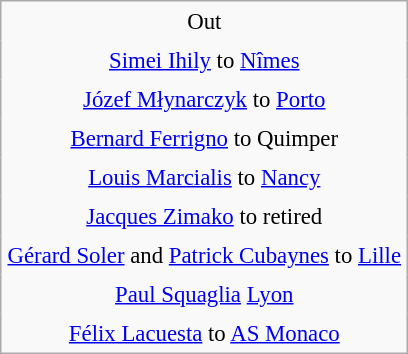<table class= border="2" cellpadding="4" cellspacing="0" style="text-align:center; margin: 1em 1em 1em 0; background: #f9f9f9; border:1px #aaa solid; border-collapse: collapse; font-size: 95%">
<tr>
<td>Out</td>
</tr>
<tr>
<td><a href='#'>Simei Ihily</a> to <a href='#'>Nîmes</a></td>
</tr>
<tr>
<td><a href='#'>Józef Młynarczyk</a> to <a href='#'>Porto</a></td>
</tr>
<tr>
<td><a href='#'>Bernard Ferrigno</a> to Quimper</td>
</tr>
<tr>
<td><a href='#'>Louis Marcialis</a> to <a href='#'>Nancy</a></td>
</tr>
<tr>
<td><a href='#'>Jacques Zimako</a> to retired</td>
</tr>
<tr>
<td><a href='#'>Gérard Soler</a> and <a href='#'>Patrick Cubaynes</a> to <a href='#'>Lille</a></td>
</tr>
<tr>
<td><a href='#'>Paul Squaglia</a> <a href='#'>Lyon</a></td>
</tr>
<tr>
<td><a href='#'>Félix Lacuesta</a> to <a href='#'>AS Monaco</a></td>
</tr>
<tr>
</tr>
</table>
